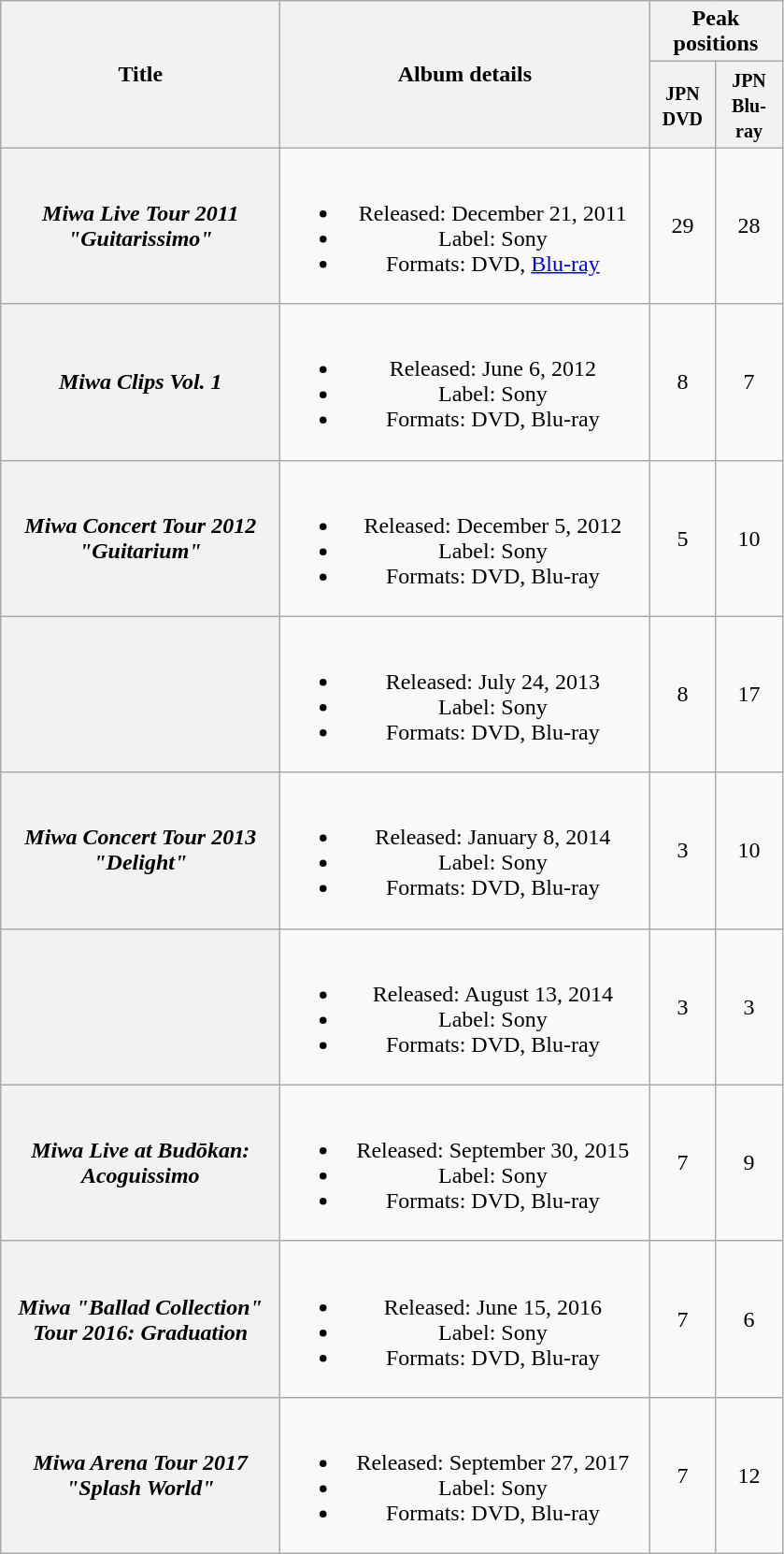<table class="wikitable plainrowheaders" style="text-align:center;" border="1">
<tr>
<th style="width:12em;" rowspan="2">Title</th>
<th style="width:16em;" rowspan="2">Album details</th>
<th colspan="3">Peak positions</th>
</tr>
<tr>
<th style="width:2.5em;"><small>JPN DVD</small><br></th>
<th style="width:2.5em;"><small>JPN Blu-ray</small><br></th>
</tr>
<tr>
<th scope="row"><em>Miwa Live Tour 2011 "Guitarissimo"</em></th>
<td><br><ul><li>Released: December 21, 2011 </li><li>Label: Sony</li><li>Formats: DVD, <a href='#'>Blu-ray</a></li></ul></td>
<td>29</td>
<td>28</td>
</tr>
<tr>
<th scope="row"><em>Miwa Clips Vol. 1</em></th>
<td><br><ul><li>Released: June 6, 2012 </li><li>Label: Sony</li><li>Formats: DVD, Blu-ray</li></ul></td>
<td>8</td>
<td>7</td>
</tr>
<tr>
<th scope="row"><em>Miwa Concert Tour 2012 "Guitarium"</em></th>
<td><br><ul><li>Released: December 5, 2012 </li><li>Label: Sony</li><li>Formats: DVD, Blu-ray</li></ul></td>
<td>5</td>
<td>10</td>
</tr>
<tr>
<th scope="row"></th>
<td><br><ul><li>Released: July 24, 2013 </li><li>Label: Sony</li><li>Formats: DVD, Blu-ray</li></ul></td>
<td>8</td>
<td>17</td>
</tr>
<tr>
<th scope="row"><em>Miwa Concert Tour 2013 "Delight"</em></th>
<td><br><ul><li>Released: January 8, 2014 </li><li>Label: Sony</li><li>Formats: DVD, Blu-ray</li></ul></td>
<td>3</td>
<td>10</td>
</tr>
<tr>
<th scope="row"></th>
<td><br><ul><li>Released: August 13, 2014 </li><li>Label: Sony</li><li>Formats: DVD, Blu-ray</li></ul></td>
<td>3</td>
<td>3</td>
</tr>
<tr>
<th scope="row"><em>Miwa Live at Budōkan: Acoguissimo</em></th>
<td><br><ul><li>Released: September 30, 2015 </li><li>Label: Sony</li><li>Formats: DVD, Blu-ray</li></ul></td>
<td>7</td>
<td>9</td>
</tr>
<tr>
<th scope="row"><em>Miwa "Ballad Collection" Tour 2016: Graduation</em></th>
<td><br><ul><li>Released: June 15, 2016 </li><li>Label: Sony</li><li>Formats: DVD, Blu-ray</li></ul></td>
<td>7</td>
<td>6</td>
</tr>
<tr>
<th scope="row"><em>Miwa Arena Tour 2017 "Splash World"</em></th>
<td><br><ul><li>Released: September 27, 2017 </li><li>Label: Sony</li><li>Formats: DVD, Blu-ray</li></ul></td>
<td>7</td>
<td>12</td>
</tr>
</table>
